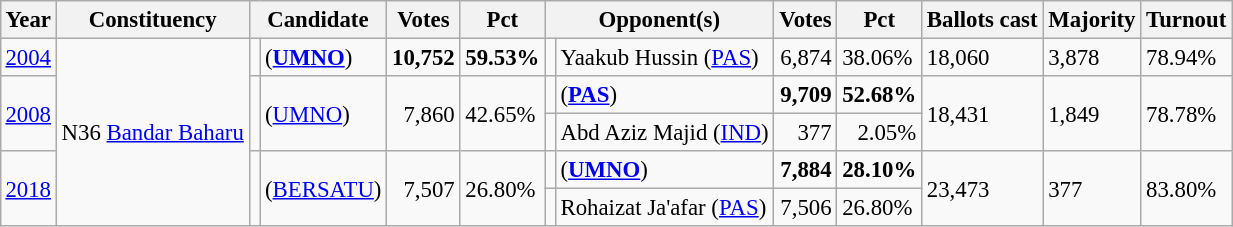<table class="wikitable" style="margin:0.5em ; font-size:95%">
<tr>
<th>Year</th>
<th>Constituency</th>
<th colspan=2>Candidate</th>
<th>Votes</th>
<th>Pct</th>
<th colspan=2>Opponent(s)</th>
<th>Votes</th>
<th>Pct</th>
<th>Ballots cast</th>
<th>Majority</th>
<th>Turnout</th>
</tr>
<tr>
<td><a href='#'>2004</a></td>
<td rowspan=5>N36 <a href='#'>Bandar Baharu</a></td>
<td></td>
<td> (<a href='#'><strong>UMNO</strong></a>)</td>
<td align="right"><strong>10,752</strong></td>
<td><strong>59.53%</strong></td>
<td></td>
<td>Yaakub Hussin (<a href='#'>PAS</a>)</td>
<td align="right">6,874</td>
<td>38.06%</td>
<td>18,060</td>
<td>3,878</td>
<td>78.94%</td>
</tr>
<tr>
<td rowspan=2><a href='#'>2008</a></td>
<td rowspan=2 ></td>
<td rowspan=2> (<a href='#'>UMNO</a>)</td>
<td rowspan=2 align="right">7,860</td>
<td rowspan=2>42.65%</td>
<td></td>
<td> (<a href='#'><strong>PAS</strong></a>)</td>
<td align="right"><strong>9,709</strong></td>
<td><strong>52.68%</strong></td>
<td rowspan=2>18,431</td>
<td rowspan=2>1,849</td>
<td rowspan=2>78.78%</td>
</tr>
<tr>
<td></td>
<td>Abd Aziz Majid (<a href='#'>IND</a>)</td>
<td align="right">377</td>
<td align="right">2.05%</td>
</tr>
<tr>
<td rowspan=2><a href='#'>2018</a></td>
<td rowspan=2 ></td>
<td rowspan=2> (<a href='#'>BERSATU</a>)</td>
<td rowspan=2 align="right">7,507</td>
<td rowspan=2>26.80%</td>
<td></td>
<td> (<a href='#'><strong>UMNO</strong></a>)</td>
<td align="right"><strong>7,884</strong></td>
<td><strong>28.10%</strong></td>
<td rowspan=2>23,473</td>
<td rowspan=2>377</td>
<td rowspan=2>83.80%</td>
</tr>
<tr>
<td></td>
<td>Rohaizat Ja'afar (<a href='#'>PAS</a>)</td>
<td align="right">7,506</td>
<td>26.80%</td>
</tr>
</table>
